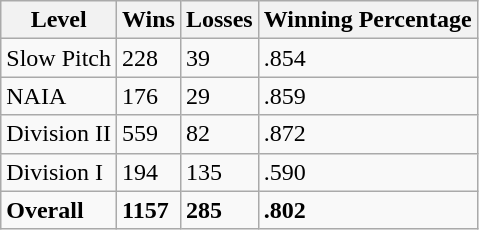<table class="wikitable collapsible collapsed">
<tr>
<th>Level</th>
<th>Wins</th>
<th>Losses</th>
<th>Winning Percentage</th>
</tr>
<tr>
<td>Slow Pitch</td>
<td>228</td>
<td>39</td>
<td>.854</td>
</tr>
<tr>
<td>NAIA</td>
<td>176</td>
<td>29</td>
<td>.859</td>
</tr>
<tr>
<td>Division II</td>
<td>559</td>
<td>82</td>
<td>.872</td>
</tr>
<tr>
<td>Division I</td>
<td>194</td>
<td>135</td>
<td>.590</td>
</tr>
<tr>
<td><strong>Overall</strong></td>
<td><strong>1157</strong></td>
<td><strong>285</strong></td>
<td><strong>.802</strong></td>
</tr>
</table>
